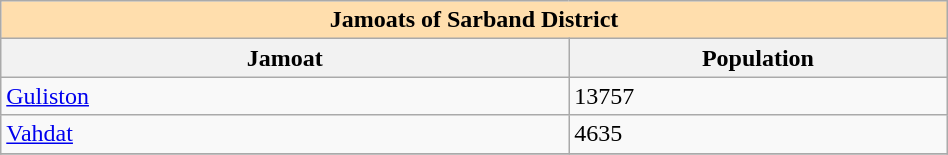<table class="wikitable" width= "50%">
<tr>
<td colspan="2" style="text-align:center; background:#ffdead;"><strong>Jamoats of Sarband District</strong></td>
</tr>
<tr>
<th width=30%>Jamoat</th>
<th width=20%>Population</th>
</tr>
<tr>
<td><a href='#'>Guliston</a></td>
<td>13757</td>
</tr>
<tr>
<td><a href='#'>Vahdat</a></td>
<td>4635</td>
</tr>
<tr>
</tr>
</table>
